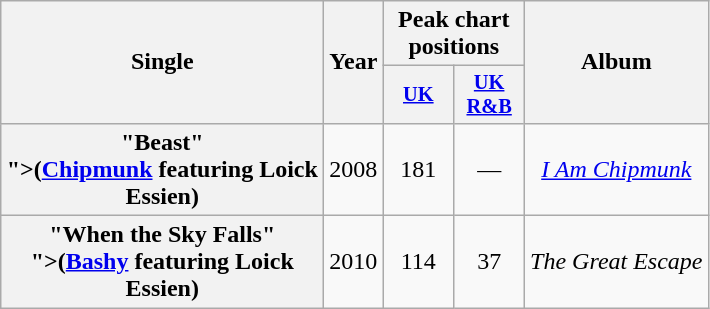<table class="wikitable plainrowheaders" style="text-align:center;" border="1">
<tr>
<th scope="colw" rowspan="2" style="width:13em;">Single</th>
<th scope="col" rowspan="2">Year</th>
<th scope="col" colspan="2">Peak chart positions</th>
<th scope="col" rowspan="2">Album</th>
</tr>
<tr>
<th scope="col" style="width:3em;font-size:85%;"><a href='#'>UK</a></th>
<th scope="col" style="width:3em;font-size:85%;"><a href='#'>UK R&B</a></th>
</tr>
<tr>
<th scope="row">"Beast"<br><span>">(<a href='#'>Chipmunk</a> featuring Loick Essien)</span></th>
<td>2008</td>
<td>181</td>
<td>—</td>
<td><em><a href='#'>I Am Chipmunk</a></em></td>
</tr>
<tr>
<th scope="row">"When the Sky Falls"<br><span>">(<a href='#'>Bashy</a> featuring Loick Essien)</span></th>
<td>2010</td>
<td>114</td>
<td>37</td>
<td><em>The Great Escape</em></td>
</tr>
</table>
